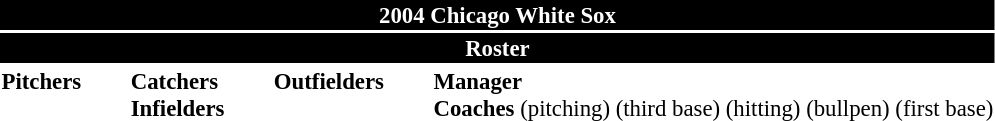<table class="toccolours" style="font-size: 95%;">
<tr>
<th colspan="10" style="background-color: black; color: #FFFFFF; text-align: center;">2004 Chicago White Sox</th>
</tr>
<tr>
<td colspan="10" style="background-color:black; color: white; text-align: center;"><strong>Roster</strong></td>
</tr>
<tr>
<td valign="top"><strong>Pitchers</strong><br>




















</td>
<td width="25px"></td>
<td valign="top"><strong>Catchers</strong><br>



<strong>Infielders</strong>









</td>
<td width="25px"></td>
<td valign="top"><strong>Outfielders</strong><br>



</td>
<td width="25px"></td>
<td valign="top"><strong>Manager</strong><br>
<strong>Coaches</strong>
 (pitching)
 (third base)
 (hitting)
 (bullpen)
 (first base)</td>
</tr>
</table>
